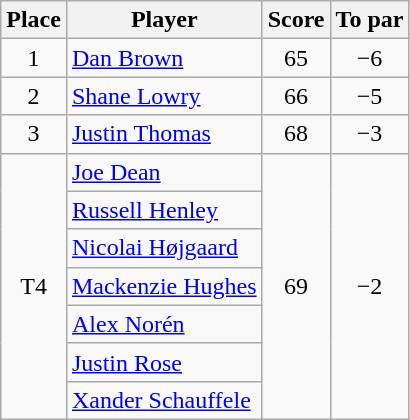<table class="wikitable">
<tr>
<th>Place</th>
<th>Player</th>
<th>Score</th>
<th>To par</th>
</tr>
<tr>
<td align=center>1</td>
<td> <a href='#'>Dan Brown</a></td>
<td align=center>65</td>
<td align=center>−6</td>
</tr>
<tr>
<td align=center>2</td>
<td> <a href='#'>Shane Lowry</a></td>
<td align=center>66</td>
<td align=center>−5</td>
</tr>
<tr>
<td align=center>3</td>
<td> <a href='#'>Justin Thomas</a></td>
<td align=center>68</td>
<td align=center>−3</td>
</tr>
<tr>
<td rowspan=7 align=center>T4</td>
<td> <a href='#'>Joe Dean</a></td>
<td rowspan=7  align=center>69</td>
<td rowspan=7  align=center>−2</td>
</tr>
<tr>
<td> <a href='#'>Russell Henley</a></td>
</tr>
<tr>
<td> <a href='#'>Nicolai Højgaard</a></td>
</tr>
<tr>
<td> <a href='#'>Mackenzie Hughes</a></td>
</tr>
<tr>
<td> <a href='#'>Alex Norén</a></td>
</tr>
<tr>
<td> <a href='#'>Justin Rose</a></td>
</tr>
<tr>
<td> <a href='#'>Xander Schauffele</a></td>
</tr>
</table>
